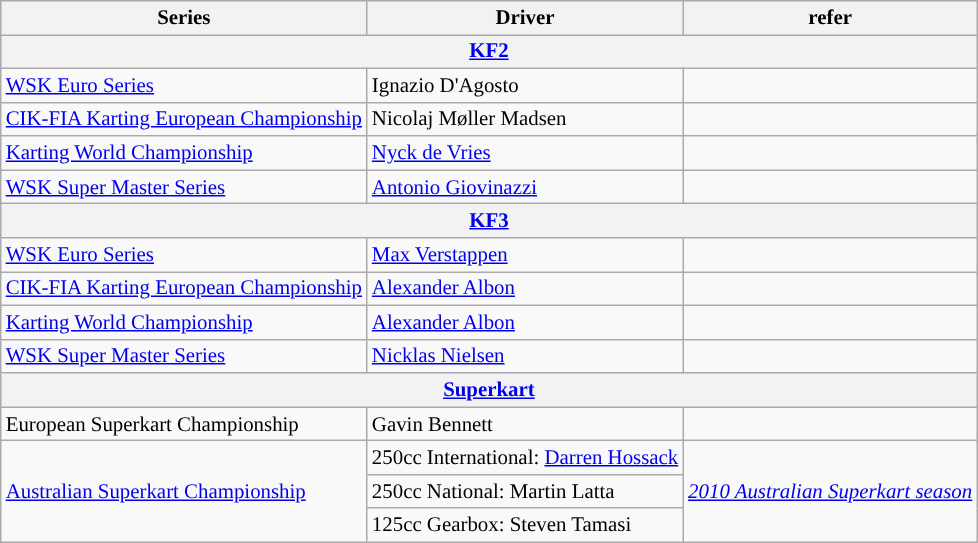<table class="wikitable" style="font-size:87%;">
<tr>
<th>Series</th>
<th>Driver</th>
<th>refer</th>
</tr>
<tr>
<th colspan=3 align="center"><a href='#'>KF2</a></th>
</tr>
<tr>
<td><a href='#'>WSK Euro Series</a></td>
<td> Ignazio D'Agosto</td>
<td></td>
</tr>
<tr>
<td><a href='#'>CIK-FIA Karting European Championship</a></td>
<td> Nicolaj Møller Madsen</td>
<td></td>
</tr>
<tr>
<td><a href='#'>Karting World Championship</a></td>
<td> <a href='#'>Nyck de Vries</a></td>
<td></td>
</tr>
<tr>
<td><a href='#'>WSK Super Master Series</a></td>
<td> <a href='#'>Antonio Giovinazzi</a></td>
<td></td>
</tr>
<tr>
<th colspan=3 align="center"><a href='#'>KF3</a></th>
</tr>
<tr>
<td><a href='#'>WSK Euro Series</a></td>
<td> <a href='#'>Max Verstappen</a></td>
<td></td>
</tr>
<tr>
<td><a href='#'>CIK-FIA Karting European Championship</a></td>
<td> <a href='#'>Alexander Albon</a></td>
<td></td>
</tr>
<tr>
<td><a href='#'>Karting World Championship</a></td>
<td> <a href='#'>Alexander Albon</a></td>
<td></td>
</tr>
<tr>
<td><a href='#'>WSK Super Master Series</a></td>
<td> <a href='#'>Nicklas Nielsen</a></td>
<td></td>
</tr>
<tr>
<th colspan=3 align="center"><a href='#'>Superkart</a></th>
</tr>
<tr>
<td>European Superkart Championship</td>
<td> Gavin Bennett</td>
<td></td>
</tr>
<tr>
<td rowspan=3><a href='#'>Australian Superkart Championship</a></td>
<td>250cc International:  <a href='#'>Darren Hossack</a></td>
<td rowspan=3><em><a href='#'>2010 Australian Superkart season</a></em></td>
</tr>
<tr>
<td>250cc National:  Martin Latta</td>
</tr>
<tr>
<td>125cc Gearbox:  Steven Tamasi</td>
</tr>
</table>
